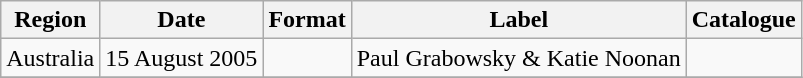<table class="wikitable plainrowheaders">
<tr>
<th scope="col">Region</th>
<th scope="col">Date</th>
<th scope="col">Format</th>
<th scope="col">Label</th>
<th scope="col">Catalogue</th>
</tr>
<tr>
<td>Australia</td>
<td>15 August 2005</td>
<td></td>
<td>Paul Grabowsky & Katie Noonan</td>
<td></td>
</tr>
<tr>
</tr>
</table>
